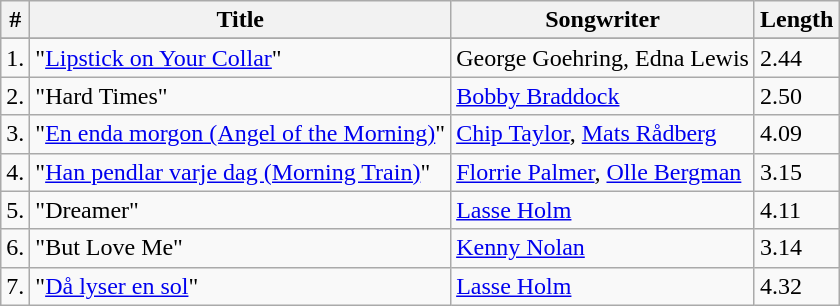<table class="wikitable">
<tr>
<th>#</th>
<th>Title</th>
<th>Songwriter</th>
<th>Length</th>
</tr>
<tr bgcolor="#ebf5ff">
</tr>
<tr>
<td>1.</td>
<td>"<a href='#'>Lipstick on Your Collar</a>"</td>
<td>George Goehring, Edna Lewis</td>
<td>2.44</td>
</tr>
<tr>
<td>2.</td>
<td>"Hard Times"</td>
<td><a href='#'>Bobby Braddock</a></td>
<td>2.50</td>
</tr>
<tr>
<td>3.</td>
<td>"<a href='#'>En enda morgon (Angel of the Morning)</a>"</td>
<td><a href='#'>Chip Taylor</a>, <a href='#'>Mats Rådberg</a></td>
<td>4.09</td>
</tr>
<tr>
<td>4.</td>
<td>"<a href='#'>Han pendlar varje dag (Morning Train)</a>"</td>
<td><a href='#'>Florrie Palmer</a>, <a href='#'>Olle Bergman</a></td>
<td>3.15</td>
</tr>
<tr>
<td>5.</td>
<td>"Dreamer"</td>
<td><a href='#'>Lasse Holm</a></td>
<td>4.11</td>
</tr>
<tr>
<td>6.</td>
<td>"But Love Me"</td>
<td><a href='#'>Kenny Nolan</a></td>
<td>3.14</td>
</tr>
<tr>
<td>7.</td>
<td>"<a href='#'>Då lyser en sol</a>"</td>
<td><a href='#'>Lasse Holm</a></td>
<td>4.32</td>
</tr>
</table>
